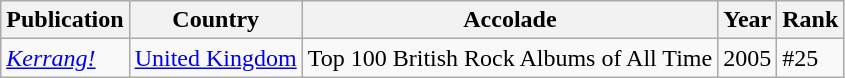<table class="wikitable">
<tr>
<th>Publication</th>
<th>Country</th>
<th>Accolade</th>
<th>Year</th>
<th>Rank</th>
</tr>
<tr>
<td><em><a href='#'>Kerrang!</a></em></td>
<td><a href='#'>United Kingdom</a></td>
<td>Top 100 British Rock Albums of All Time</td>
<td>2005</td>
<td>#25</td>
</tr>
</table>
